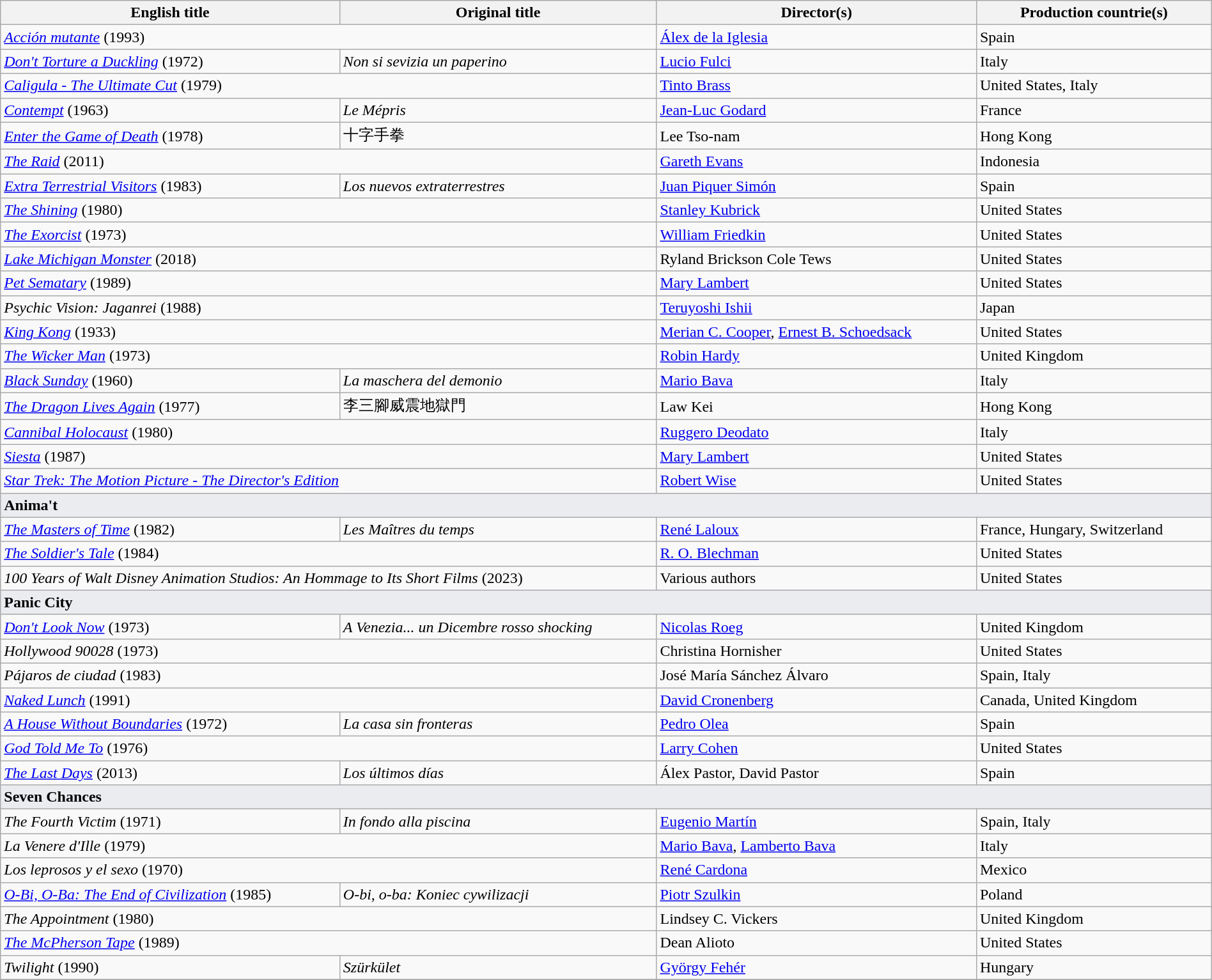<table class="sortable wikitable" style="width:100%; margin-bottom:4px" cellpadding="5">
<tr>
<th scope="col">English title</th>
<th scope="col">Original title</th>
<th scope="col">Director(s)</th>
<th scope="col">Production countrie(s)</th>
</tr>
<tr>
<td colspan="2"><em><a href='#'>Acción mutante</a></em> (1993)</td>
<td><a href='#'>Álex de la Iglesia</a></td>
<td>Spain</td>
</tr>
<tr>
<td><em><a href='#'>Don't Torture a Duckling</a></em> (1972)</td>
<td><em>Non si sevizia un paperino</em></td>
<td><a href='#'>Lucio Fulci</a></td>
<td>Italy</td>
</tr>
<tr>
<td colspan="2"><em><a href='#'>Caligula - The Ultimate Cut</a></em> (1979)</td>
<td><a href='#'>Tinto Brass</a></td>
<td>United States, Italy</td>
</tr>
<tr>
<td><em><a href='#'>Contempt</a></em> (1963)</td>
<td><em>Le Mépris</em></td>
<td><a href='#'>Jean-Luc Godard</a></td>
<td>France</td>
</tr>
<tr>
<td><em><a href='#'>Enter the Game of Death</a></em> (1978)</td>
<td>十字手拳</td>
<td>Lee Tso-nam</td>
<td>Hong Kong</td>
</tr>
<tr>
<td colspan="2"><em><a href='#'>The Raid</a></em> (2011)</td>
<td><a href='#'>Gareth Evans</a></td>
<td>Indonesia</td>
</tr>
<tr>
<td><em><a href='#'>Extra Terrestrial Visitors</a></em> (1983)</td>
<td><em>Los nuevos extraterrestres</em></td>
<td><a href='#'>Juan Piquer Simón</a></td>
<td>Spain</td>
</tr>
<tr>
<td colspan="2"><em><a href='#'>The Shining</a></em> (1980)</td>
<td><a href='#'>Stanley Kubrick</a></td>
<td>United States</td>
</tr>
<tr>
<td colspan="2"><em><a href='#'>The Exorcist</a></em> (1973)</td>
<td><a href='#'>William Friedkin</a></td>
<td>United States</td>
</tr>
<tr>
<td colspan="2"><em><a href='#'>Lake Michigan Monster</a></em> (2018)</td>
<td>Ryland Brickson Cole Tews</td>
<td>United States</td>
</tr>
<tr>
<td colspan="2"><em><a href='#'>Pet Sematary</a></em> (1989)</td>
<td><a href='#'>Mary Lambert</a></td>
<td>United States</td>
</tr>
<tr>
<td colspan="2"><em>Psychic Vision: Jaganrei</em> (1988)</td>
<td><a href='#'>Teruyoshi Ishii</a></td>
<td>Japan</td>
</tr>
<tr>
<td colspan="2"><em><a href='#'>King Kong</a></em> (1933)</td>
<td><a href='#'>Merian C. Cooper</a>, <a href='#'>Ernest B. Schoedsack</a></td>
<td>United States</td>
</tr>
<tr>
<td colspan="2"><em><a href='#'>The Wicker Man</a></em> (1973)</td>
<td><a href='#'>Robin Hardy</a></td>
<td>United Kingdom</td>
</tr>
<tr>
<td><em><a href='#'>Black Sunday</a></em> (1960)</td>
<td><em>La maschera del demonio</em></td>
<td><a href='#'>Mario Bava</a></td>
<td>Italy</td>
</tr>
<tr>
<td><em><a href='#'>The Dragon Lives Again</a></em> (1977)</td>
<td>李三腳威震地獄門</td>
<td>Law Kei</td>
<td>Hong Kong</td>
</tr>
<tr>
<td colspan="2"><em><a href='#'>Cannibal Holocaust</a></em> (1980)</td>
<td><a href='#'>Ruggero Deodato</a></td>
<td>Italy</td>
</tr>
<tr>
<td colspan="2"><em><a href='#'>Siesta</a></em> (1987)</td>
<td><a href='#'>Mary Lambert</a></td>
<td>United States</td>
</tr>
<tr>
<td colspan="2"><em><a href='#'>Star Trek: The Motion Picture - The Director's Edition</a></em></td>
<td><a href='#'>Robert Wise</a></td>
<td>United States</td>
</tr>
<tr>
<td colspan=4 class="center" style="padding-center:120px; background-color:#EAECF0"><strong>Anima't</strong></td>
</tr>
<tr>
<td><em><a href='#'>The Masters of Time</a></em> (1982)</td>
<td><em>Les Maîtres du temps</em></td>
<td><a href='#'>René Laloux</a></td>
<td>France, Hungary, Switzerland</td>
</tr>
<tr>
<td colspan="2"><em><a href='#'>The Soldier's Tale</a></em> (1984)</td>
<td><a href='#'>R. O. Blechman</a></td>
<td>United States</td>
</tr>
<tr>
<td colspan="2"><em>100 Years of Walt Disney Animation Studios: An Hommage to Its Short Films</em> (2023)</td>
<td>Various authors</td>
<td>United States</td>
</tr>
<tr>
<td colspan=4 class="center" style="padding-center:120px; background-color:#EAECF0"><strong>Panic City</strong></td>
</tr>
<tr>
<td><em><a href='#'>Don't Look Now</a></em> (1973)</td>
<td><em>A Venezia... un Dicembre rosso shocking</em></td>
<td><a href='#'>Nicolas Roeg</a></td>
<td>United Kingdom</td>
</tr>
<tr>
<td colspan="2"><em>Hollywood 90028</em> (1973)</td>
<td>Christina Hornisher</td>
<td>United States</td>
</tr>
<tr>
<td colspan="2"><em>Pájaros de ciudad</em> (1983)</td>
<td>José María Sánchez Álvaro</td>
<td>Spain, Italy</td>
</tr>
<tr>
<td colspan="2"><em><a href='#'>Naked Lunch</a></em> (1991)</td>
<td><a href='#'>David Cronenberg</a></td>
<td>Canada, United Kingdom</td>
</tr>
<tr>
<td><em><a href='#'>A House Without Boundaries</a></em> (1972)</td>
<td><em>La casa sin fronteras</em></td>
<td><a href='#'>Pedro Olea</a></td>
<td>Spain</td>
</tr>
<tr>
<td colspan="2"><em><a href='#'>God Told Me To</a></em> (1976)</td>
<td><a href='#'>Larry Cohen</a></td>
<td>United States</td>
</tr>
<tr>
<td><em><a href='#'>The Last Days</a></em> (2013)</td>
<td><em>Los últimos días</em></td>
<td>Álex Pastor, David Pastor</td>
<td>Spain</td>
</tr>
<tr>
<td colspan=4 class="center" style="padding-center:120px; background-color:#EAECF0"><strong>Seven Chances</strong></td>
</tr>
<tr>
<td><em>The Fourth Victim</em> (1971)</td>
<td><em>In fondo alla piscina</em></td>
<td><a href='#'>Eugenio Martín</a></td>
<td>Spain, Italy</td>
</tr>
<tr>
<td colspan="2"><em>La Venere d'Ille</em> (1979)</td>
<td><a href='#'>Mario Bava</a>, <a href='#'>Lamberto Bava</a></td>
<td>Italy</td>
</tr>
<tr>
<td colspan="2"><em>Los leprosos y el sexo</em> (1970)</td>
<td><a href='#'>René Cardona</a></td>
<td>Mexico</td>
</tr>
<tr>
<td><em><a href='#'>O-Bi, O-Ba: The End of Civilization</a></em> (1985)</td>
<td><em>O-bi, o-ba: Koniec cywilizacji</em></td>
<td><a href='#'>Piotr Szulkin</a></td>
<td>Poland</td>
</tr>
<tr>
<td colspan="2"><em>The Appointment</em> (1980)</td>
<td>Lindsey C. Vickers</td>
<td>United Kingdom</td>
</tr>
<tr>
<td colspan="2"><em><a href='#'>The McPherson Tape</a></em> (1989)</td>
<td>Dean Alioto</td>
<td>United States</td>
</tr>
<tr>
<td><em>Twilight</em> (1990)</td>
<td><em>Szürkület</em></td>
<td><a href='#'>György Fehér</a></td>
<td>Hungary</td>
</tr>
<tr>
</tr>
</table>
